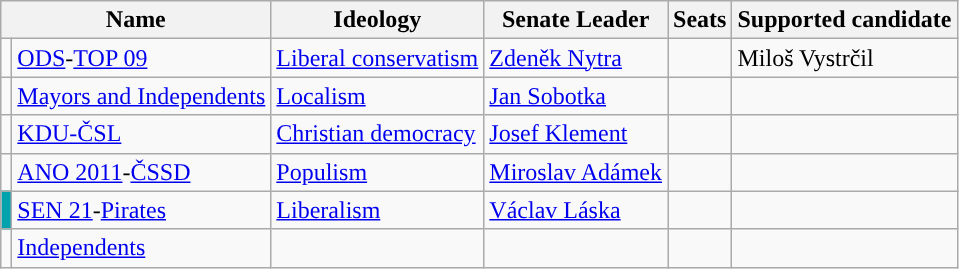<table class="wikitable">
<tr>
<th colspan=2>Name</th>
<th>Ideology</th>
<th>Senate Leader</th>
<th>Seats</th>
<th>Supported candidate</th>
</tr>
<tr>
<td style="background:"></td>
<td><a href='#'>ODS</a>-<a href='#'>TOP 09</a></td>
<td><a href='#'>Liberal conservatism</a></td>
<td><a href='#'>Zdeněk Nytra</a></td>
<td></td>
<td>Miloš Vystrčil</td>
</tr>
<tr>
<td style="background:"></td>
<td><a href='#'>Mayors and Independents</a></td>
<td><a href='#'>Localism</a></td>
<td><a href='#'>Jan Sobotka</a></td>
<td></td>
<td></td>
</tr>
<tr>
<td style="background:"></td>
<td><a href='#'>KDU-ČSL</a></td>
<td><a href='#'>Christian democracy</a></td>
<td><a href='#'>Josef Klement</a></td>
<td></td>
<td></td>
</tr>
<tr>
<td style="background:"></td>
<td><a href='#'>ANO 2011</a>-<a href='#'>ČSSD</a></td>
<td><a href='#'>Populism</a></td>
<td><a href='#'>Miroslav Adámek</a></td>
<td></td>
<td></td>
</tr>
<tr>
<td style="background:#00A2AD;"></td>
<td><a href='#'>SEN 21</a>-<a href='#'>Pirates</a></td>
<td><a href='#'>Liberalism</a></td>
<td><a href='#'>Václav Láska</a></td>
<td></td>
<td></td>
</tr>
<tr>
<td style="background:"></td>
<td><a href='#'>Independents</a></td>
<td></td>
<td></td>
<td></td>
<td></td>
</tr>
</table>
